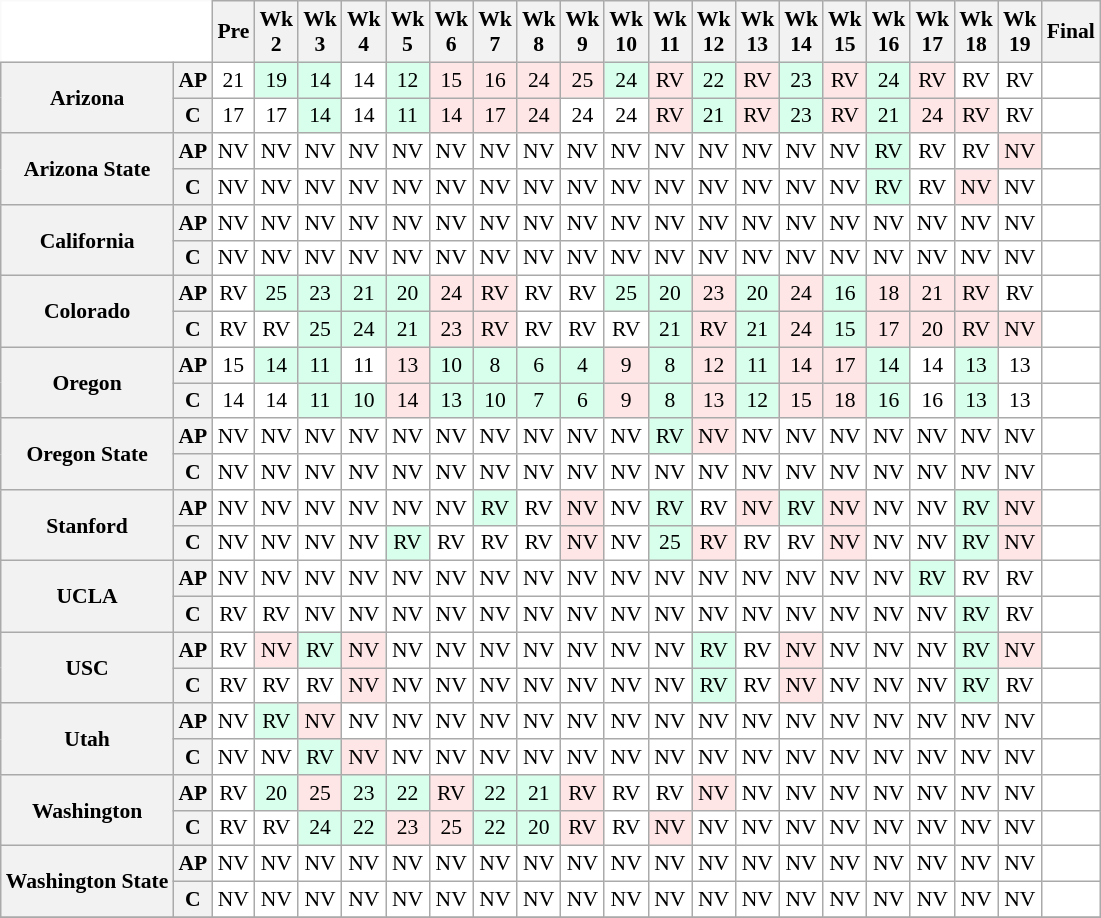<table class="wikitable" style="white-space:nowrap;font-size:90%;text-align:center;">
<tr>
<th colspan=2 style="background:white; border-top-style:hidden; border-left-style:hidden;"> </th>
<th>Pre</th>
<th>Wk<br>2</th>
<th>Wk<br>3</th>
<th>Wk<br>4</th>
<th>Wk<br>5</th>
<th>Wk<br>6</th>
<th>Wk<br>7</th>
<th>Wk<br>8</th>
<th>Wk<br>9</th>
<th>Wk<br>10</th>
<th>Wk<br>11</th>
<th>Wk<br>12</th>
<th>Wk<br>13</th>
<th>Wk<br>14</th>
<th>Wk<br>15</th>
<th>Wk<br>16</th>
<th>Wk<br>17</th>
<th>Wk<br>18</th>
<th>Wk<br>19</th>
<th>Final</th>
</tr>
<tr>
<th rowspan=2 style=>Arizona</th>
<th>AP</th>
<td style="background:#FFF;">21</td>
<td style="background:#D8FFEB;">19</td>
<td style="background:#D8FFEB;">14</td>
<td style="background:#FFF;">14</td>
<td style="background:#D8FFEB;">12</td>
<td style="background:#FFE6E6;">15</td>
<td style="background:#FFE6E6;">16</td>
<td style="background:#FFE6E6;">24</td>
<td style="background:#FFE6E6;">25</td>
<td style="background:#D8FFEB;">24</td>
<td style="background:#FFE6E6;">RV</td>
<td style="background:#D8FFEB;">22</td>
<td style="background:#FFE6E6;">RV</td>
<td style="background:#D8FFEB;">23</td>
<td style="background:#FFE6E6;">RV</td>
<td style="background:#D8FFEB;">24</td>
<td style="background:#FFE6E6;">RV</td>
<td style="background:#FFF;">RV</td>
<td style="background:#FFF;">RV</td>
<td style="background:#FFF;"></td>
</tr>
<tr>
<th>C</th>
<td style="background:#FFF;">17</td>
<td style="background:#FFF;">17</td>
<td style="background:#D8FFEB;">14</td>
<td style="background:#FFF;">14</td>
<td style="background:#D8FFEB;">11</td>
<td style="background:#FFE6E6;">14</td>
<td style="background:#FFE6E6;">17</td>
<td style="background:#FFE6E6;">24</td>
<td style="background:#FFF;">24</td>
<td style="background:#FFF;">24</td>
<td style="background:#FFE6E6;">RV</td>
<td style="background:#D8FFEB;">21</td>
<td style="background:#FFE6E6;">RV</td>
<td style="background:#D8FFEB;">23</td>
<td style="background:#FFE6E6;">RV</td>
<td style="background:#D8FFEB;">21</td>
<td style="background:#FFE6E6;">24</td>
<td style="background:#FFE6E6;">RV</td>
<td style="background:#FFF;">RV</td>
<td style="background:#FFF;"></td>
</tr>
<tr>
<th rowspan=2 style=>Arizona State</th>
<th>AP</th>
<td style="background:#FFF;">NV</td>
<td style="background:#FFF;">NV</td>
<td style="background:#FFF;">NV</td>
<td style="background:#FFF;">NV</td>
<td style="background:#FFF;">NV</td>
<td style="background:#FFF;">NV</td>
<td style="background:#FFF;">NV</td>
<td style="background:#FFF;">NV</td>
<td style="background:#FFF;">NV</td>
<td style="background:#FFF;">NV</td>
<td style="background:#FFF;">NV</td>
<td style="background:#FFF;">NV</td>
<td style="background:#FFF;">NV</td>
<td style="background:#FFF;">NV</td>
<td style="background:#FFF;">NV</td>
<td style="background:#D8FFEB;">RV</td>
<td style="background:#FFF;">RV</td>
<td style="background:#FFF;">RV</td>
<td style="background:#FFE6E6;">NV</td>
<td style="background:#FFF;"></td>
</tr>
<tr>
<th>C</th>
<td style="background:#FFF;">NV</td>
<td style="background:#FFF;">NV</td>
<td style="background:#FFF;">NV</td>
<td style="background:#FFF;">NV</td>
<td style="background:#FFF;">NV</td>
<td style="background:#FFF;">NV</td>
<td style="background:#FFF;">NV</td>
<td style="background:#FFF;">NV</td>
<td style="background:#FFF;">NV</td>
<td style="background:#FFF;">NV</td>
<td style="background:#FFF;">NV</td>
<td style="background:#FFF;">NV</td>
<td style="background:#FFF;">NV</td>
<td style="background:#FFF;">NV</td>
<td style="background:#FFF;">NV</td>
<td style="background:#D8FFEB;">RV</td>
<td style="background:#FFF;">RV</td>
<td style="background:#FFE6E6;">NV</td>
<td style="background:#FFF;">NV</td>
<td style="background:#FFF;"></td>
</tr>
<tr>
<th rowspan=2 style=>California</th>
<th>AP</th>
<td style="background:#FFF;">NV</td>
<td style="background:#FFF;">NV</td>
<td style="background:#FFF;">NV</td>
<td style="background:#FFF;">NV</td>
<td style="background:#FFF;">NV</td>
<td style="background:#FFF;">NV</td>
<td style="background:#FFF;">NV</td>
<td style="background:#FFF;">NV</td>
<td style="background:#FFF;">NV</td>
<td style="background:#FFF;">NV</td>
<td style="background:#FFF;">NV</td>
<td style="background:#FFF;">NV</td>
<td style="background:#FFF;">NV</td>
<td style="background:#FFF;">NV</td>
<td style="background:#FFF;">NV</td>
<td style="background:#FFF;">NV</td>
<td style="background:#FFF;">NV</td>
<td style="background:#FFF;">NV</td>
<td style="background:#FFF;">NV</td>
<td style="background:#FFF;"></td>
</tr>
<tr>
<th>C</th>
<td style="background:#FFF;">NV</td>
<td style="background:#FFF;">NV</td>
<td style="background:#FFF;">NV</td>
<td style="background:#FFF;">NV</td>
<td style="background:#FFF;">NV</td>
<td style="background:#FFF;">NV</td>
<td style="background:#FFF;">NV</td>
<td style="background:#FFF;">NV</td>
<td style="background:#FFF;">NV</td>
<td style="background:#FFF;">NV</td>
<td style="background:#FFF;">NV</td>
<td style="background:#FFF;">NV</td>
<td style="background:#FFF;">NV</td>
<td style="background:#FFF;">NV</td>
<td style="background:#FFF;">NV</td>
<td style="background:#FFF;">NV</td>
<td style="background:#FFF;">NV</td>
<td style="background:#FFF;">NV</td>
<td style="background:#FFF;">NV</td>
<td style="background:#FFF;"></td>
</tr>
<tr>
<th rowspan=2 style=>Colorado</th>
<th>AP</th>
<td style="background:#FFF;">RV</td>
<td style="background:#D8FFEB;">25</td>
<td style="background:#D8FFEB;">23</td>
<td style="background:#D8FFEB;">21</td>
<td style="background:#D8FFEB;">20</td>
<td style="background:#FFE6E6;">24</td>
<td style="background:#FFE6E6;">RV</td>
<td style="background:#FFF;">RV</td>
<td style="background:#FFF;">RV</td>
<td style="background:#D8FFEB;">25</td>
<td style="background:#D8FFEB;">20</td>
<td style="background:#FFE6E6;">23</td>
<td style="background:#D8FFEB;">20</td>
<td style="background:#FFE6E6;">24</td>
<td style="background:#D8FFEB;">16</td>
<td style="background:#FFE6E6;">18</td>
<td style="background:#FFE6E6;">21</td>
<td style="background:#FFE6E6;">RV</td>
<td style="background:#FFF;">RV</td>
<td style="background:#FFF;"></td>
</tr>
<tr>
<th>C</th>
<td style="background:#FFF;">RV</td>
<td style="background:#FFF;">RV</td>
<td style="background:#D8FFEB;">25</td>
<td style="background:#D8FFEB;">24</td>
<td style="background:#D8FFEB;">21</td>
<td style="background:#FFE6E6;">23</td>
<td style="background:#FFE6E6;">RV</td>
<td style="background:#FFF;">RV</td>
<td style="background:#FFF;">RV</td>
<td style="background:#FFF;">RV</td>
<td style="background:#D8FFEB;">21</td>
<td style="background:#FFE6E6;">RV</td>
<td style="background:#D8FFEB;">21</td>
<td style="background:#FFE6E6;">24</td>
<td style="background:#D8FFEB;">15</td>
<td style="background:#FFE6E6;">17</td>
<td style="background:#FFE6E6;">20</td>
<td style="background:#FFE6E6;">RV</td>
<td style="background:#FFE6E6;">NV</td>
<td style="background:#FFF;"></td>
</tr>
<tr>
<th rowspan=2 style=>Oregon</th>
<th>AP</th>
<td style="background:#FFF;">15</td>
<td style="background:#D8FFEB;">14</td>
<td style="background:#D8FFEB;">11</td>
<td style="background:#FFF;">11</td>
<td style="background:#FFE6E6;">13</td>
<td style="background:#D8FFEB;">10</td>
<td style="background:#D8FFEB;">8</td>
<td style="background:#D8FFEB;">6</td>
<td style="background:#D8FFEB;">4</td>
<td style="background:#FFE6E6;">9</td>
<td style="background:#D8FFEB;">8</td>
<td style="background:#FFE6E6;">12</td>
<td style="background:#D8FFEB;">11</td>
<td style="background:#FFE6E6;">14</td>
<td style="background:#FFE6E6;">17</td>
<td style="background:#D8FFEB;">14</td>
<td style="background:#FFF;">14</td>
<td style="background:#D8FFEB;">13</td>
<td style="background:#FFF;">13</td>
<td style="background:#FFF;"></td>
</tr>
<tr>
<th>C</th>
<td style="background:#FFF;">14</td>
<td style="background:#FFF;">14</td>
<td style="background:#D8FFEB;">11</td>
<td style="background:#D8FFEB;">10</td>
<td style="background:#FFE6E6;">14</td>
<td style="background:#D8FFEB;">13</td>
<td style="background:#D8FFEB;">10</td>
<td style="background:#D8FFEB;">7</td>
<td style="background:#D8FFEB;">6</td>
<td style="background:#FFE6E6;">9</td>
<td style="background:#D8FFEB;">8</td>
<td style="background:#FFE6E6;">13</td>
<td style="background:#D8FFEB;">12</td>
<td style="background:#FFE6E6;">15</td>
<td style="background:#FFE6E6;">18</td>
<td style="background:#D8FFEB;">16</td>
<td style="background:#FFF;">16</td>
<td style="background:#D8FFEB;">13</td>
<td style="background:#FFF;">13</td>
<td style="background:#FFF;"></td>
</tr>
<tr>
<th rowspan=2 style=>Oregon State</th>
<th>AP</th>
<td style="background:#FFF;">NV</td>
<td style="background:#FFF;">NV</td>
<td style="background:#FFF;">NV</td>
<td style="background:#FFF;">NV</td>
<td style="background:#FFF;">NV</td>
<td style="background:#FFF;">NV</td>
<td style="background:#FFF;">NV</td>
<td style="background:#FFF;">NV</td>
<td style="background:#FFF;">NV</td>
<td style="background:#FFF;">NV</td>
<td style="background:#D8FFEB;">RV</td>
<td style="background:#FFE6E6;">NV</td>
<td style="background:#FFF;">NV</td>
<td style="background:#FFF;">NV</td>
<td style="background:#FFF;">NV</td>
<td style="background:#FFF;">NV</td>
<td style="background:#FFF;">NV</td>
<td style="background:#FFF;">NV</td>
<td style="background:#FFF;">NV</td>
<td style="background:#FFF;"></td>
</tr>
<tr>
<th>C</th>
<td style="background:#FFF;">NV</td>
<td style="background:#FFF;">NV</td>
<td style="background:#FFF;">NV</td>
<td style="background:#FFF;">NV</td>
<td style="background:#FFF;">NV</td>
<td style="background:#FFF;">NV</td>
<td style="background:#FFF;">NV</td>
<td style="background:#FFF;">NV</td>
<td style="background:#FFF;">NV</td>
<td style="background:#FFF;">NV</td>
<td style="background:#FFF;">NV</td>
<td style="background:#FFF;">NV</td>
<td style="background:#FFF;">NV</td>
<td style="background:#FFF;">NV</td>
<td style="background:#FFF;">NV</td>
<td style="background:#FFF;">NV</td>
<td style="background:#FFF;">NV</td>
<td style="background:#FFF;">NV</td>
<td style="background:#FFF;">NV</td>
<td style="background:#FFF;"></td>
</tr>
<tr>
<th rowspan=2 style=>Stanford</th>
<th>AP</th>
<td style="background:#FFF;">NV</td>
<td style="background:#FFF;">NV</td>
<td style="background:#FFF;">NV</td>
<td style="background:#FFF;">NV</td>
<td style="background:#FFF;">NV</td>
<td style="background:#FFF;">NV</td>
<td style="background:#D8FFEB;">RV</td>
<td style="background:#FFF;">RV</td>
<td style="background:#FFE6E6;">NV</td>
<td style="background:#FFF;">NV</td>
<td style="background:#D8FFEB;">RV</td>
<td style="background:#FFF;">RV</td>
<td style="background:#FFE6E6;">NV</td>
<td style="background:#D8FFEB;">RV</td>
<td style="background:#FFE6E6;">NV</td>
<td style="background:#FFF;">NV</td>
<td style="background:#FFF;">NV</td>
<td style="background:#D8FFEB;">RV</td>
<td style="background:#FFE6E6;">NV</td>
<td style="background:#FFF;"></td>
</tr>
<tr>
<th>C</th>
<td style="background:#FFF;">NV</td>
<td style="background:#FFF;">NV</td>
<td style="background:#FFF;">NV</td>
<td style="background:#FFF;">NV</td>
<td style="background:#D8FFEB;">RV</td>
<td style="background:#FFF;">RV</td>
<td style="background:#FFF;">RV</td>
<td style="background:#FFF;">RV</td>
<td style="background:#FFE6E6;">NV</td>
<td style="background:#FFF;">NV</td>
<td style="background:#D8FFEB;">25</td>
<td style="background:#FFE6E6;">RV</td>
<td style="background:#FFF;">RV</td>
<td style="background:#FFF;">RV</td>
<td style="background:#FFE6E6;">NV</td>
<td style="background:#FFF;">NV</td>
<td style="background:#FFF;">NV</td>
<td style="background:#D8FFEB;">RV</td>
<td style="background:#FFE6E6;">NV</td>
<td style="background:#FFF;"></td>
</tr>
<tr>
<th rowspan=2 style=>UCLA</th>
<th>AP</th>
<td style="background:#FFF;">NV</td>
<td style="background:#FFF;">NV</td>
<td style="background:#FFF;">NV</td>
<td style="background:#FFF;">NV</td>
<td style="background:#FFF;">NV</td>
<td style="background:#FFF;">NV</td>
<td style="background:#FFF;">NV</td>
<td style="background:#FFF;">NV</td>
<td style="background:#FFF;">NV</td>
<td style="background:#FFF;">NV</td>
<td style="background:#FFF;">NV</td>
<td style="background:#FFF;">NV</td>
<td style="background:#FFF;">NV</td>
<td style="background:#FFF;">NV</td>
<td style="background:#FFF;">NV</td>
<td style="background:#FFF;">NV</td>
<td style="background:#D8FFEB;">RV</td>
<td style="background:#FFF;">RV</td>
<td style="background:#FFF;">RV</td>
<td style="background:#FFF;"></td>
</tr>
<tr>
<th>C</th>
<td style="background:#FFF;">RV</td>
<td style="background:#FFF;">RV</td>
<td style="background:#FFF;">NV</td>
<td style="background:#FFF;">NV</td>
<td style="background:#FFF;">NV</td>
<td style="background:#FFF;">NV</td>
<td style="background:#FFF;">NV</td>
<td style="background:#FFF;">NV</td>
<td style="background:#FFF;">NV</td>
<td style="background:#FFF;">NV</td>
<td style="background:#FFF;">NV</td>
<td style="background:#FFF;">NV</td>
<td style="background:#FFF;">NV</td>
<td style="background:#FFF;">NV</td>
<td style="background:#FFF;">NV</td>
<td style="background:#FFF;">NV</td>
<td style="background:#FFF;">NV</td>
<td style="background:#D8FFEB;">RV</td>
<td style="background:#FFF;">RV</td>
<td style="background:#FFF;"></td>
</tr>
<tr>
<th rowspan=2 style=>USC</th>
<th>AP</th>
<td style="background:#FFF;">RV</td>
<td style="background:#FFE6E6;">NV</td>
<td style="background:#D8FFEB;">RV</td>
<td style="background:#FFE6E6;">NV</td>
<td style="background:#FFF;">NV</td>
<td style="background:#FFF;">NV</td>
<td style="background:#FFF;">NV</td>
<td style="background:#FFF;">NV</td>
<td style="background:#FFF;">NV</td>
<td style="background:#FFF;">NV</td>
<td style="background:#FFF;">NV</td>
<td style="background:#D8FFEB;">RV</td>
<td style="background:#FFF;">RV</td>
<td style="background:#FFE6E6;">NV</td>
<td style="background:#FFF;">NV</td>
<td style="background:#FFF;">NV</td>
<td style="background:#FFF;">NV</td>
<td style="background:#D8FFEB;">RV</td>
<td style="background:#FFE6E6;">NV</td>
<td style="background:#FFF;"></td>
</tr>
<tr>
<th>C</th>
<td style="background:#FFF;">RV</td>
<td style="background:#FFF;">RV</td>
<td style="background:#FFF;">RV</td>
<td style="background:#FFE6E6;">NV</td>
<td style="background:#FFF;">NV</td>
<td style="background:#FFF;">NV</td>
<td style="background:#FFF;">NV</td>
<td style="background:#FFF;">NV</td>
<td style="background:#FFF;">NV</td>
<td style="background:#FFF;">NV</td>
<td style="background:#FFF;">NV</td>
<td style="background:#D8FFEB;">RV</td>
<td style="background:#FFF;">RV</td>
<td style="background:#FFE6E6;">NV</td>
<td style="background:#FFF;">NV</td>
<td style="background:#FFF;">NV</td>
<td style="background:#FFF;">NV</td>
<td style="background:#D8FFEB;">RV</td>
<td style="background:#FFF;">RV</td>
<td style="background:#FFF;"></td>
</tr>
<tr>
<th rowspan=2 style=>Utah</th>
<th>AP</th>
<td style="background:#FFF;">NV</td>
<td style="background:#D8FFEB;">RV</td>
<td style="background:#FFE6E6;">NV</td>
<td style="background:#FFF;">NV</td>
<td style="background:#FFF;">NV</td>
<td style="background:#FFF;">NV</td>
<td style="background:#FFF;">NV</td>
<td style="background:#FFF;">NV</td>
<td style="background:#FFF;">NV</td>
<td style="background:#FFF;">NV</td>
<td style="background:#FFF;">NV</td>
<td style="background:#FFF;">NV</td>
<td style="background:#FFF;">NV</td>
<td style="background:#FFF;">NV</td>
<td style="background:#FFF;">NV</td>
<td style="background:#FFF;">NV</td>
<td style="background:#FFF;">NV</td>
<td style="background:#FFF;">NV</td>
<td style="background:#FFF;">NV</td>
<td style="background:#FFF;"></td>
</tr>
<tr>
<th>C</th>
<td style="background:#FFF;">NV</td>
<td style="background:#FFF;">NV</td>
<td style="background:#D8FFEB;">RV</td>
<td style="background:#FFE6E6;">NV</td>
<td style="background:#FFF;">NV</td>
<td style="background:#FFF;">NV</td>
<td style="background:#FFF;">NV</td>
<td style="background:#FFF;">NV</td>
<td style="background:#FFF;">NV</td>
<td style="background:#FFF;">NV</td>
<td style="background:#FFF;">NV</td>
<td style="background:#FFF;">NV</td>
<td style="background:#FFF;">NV</td>
<td style="background:#FFF;">NV</td>
<td style="background:#FFF;">NV</td>
<td style="background:#FFF;">NV</td>
<td style="background:#FFF;">NV</td>
<td style="background:#FFF;">NV</td>
<td style="background:#FFF;">NV</td>
<td style="background:#FFF;"></td>
</tr>
<tr>
<th rowspan=2 style=>Washington</th>
<th>AP</th>
<td style="background:#FFF;">RV</td>
<td style="background:#D8FFEB;">20</td>
<td style="background:#FFE6E6;">25</td>
<td style="background:#D8FFEB;">23</td>
<td style="background:#D8FFEB;">22</td>
<td style="background:#FFE6E6;">RV</td>
<td style="background:#D8FFEB;">22</td>
<td style="background:#D8FFEB;">21</td>
<td style="background:#FFE6E6;">RV</td>
<td style="background:#FFF;">RV</td>
<td style="background:#FFF;">RV</td>
<td style="background:#FFE6E6;">NV</td>
<td style="background:#FFF;">NV</td>
<td style="background:#FFF;">NV</td>
<td style="background:#FFF;">NV</td>
<td style="background:#FFF;">NV</td>
<td style="background:#FFF;">NV</td>
<td style="background:#FFF;">NV</td>
<td style="background:#FFF;">NV</td>
<td style="background:#FFF;"></td>
</tr>
<tr>
<th>C</th>
<td style="background:#FFF;">RV</td>
<td style="background:#FFF;">RV</td>
<td style="background:#D8FFEB;">24</td>
<td style="background:#D8FFEB;">22</td>
<td style="background:#FFE6E6;">23</td>
<td style="background:#FFE6E6;">25</td>
<td style="background:#D8FFEB;">22</td>
<td style="background:#D8FFEB;">20</td>
<td style="background:#FFE6E6;">RV</td>
<td style="background:#FFF;">RV</td>
<td style="background:#FFE6E6;">NV</td>
<td style="background:#FFF;">NV</td>
<td style="background:#FFF;">NV</td>
<td style="background:#FFF;">NV</td>
<td style="background:#FFF;">NV</td>
<td style="background:#FFF;">NV</td>
<td style="background:#FFF;">NV</td>
<td style="background:#FFF;">NV</td>
<td style="background:#FFF;">NV</td>
<td style="background:#FFF;"></td>
</tr>
<tr>
<th rowspan=2 style=>Washington State</th>
<th>AP</th>
<td style="background:#FFF;">NV</td>
<td style="background:#FFF;">NV</td>
<td style="background:#FFF;">NV</td>
<td style="background:#FFF;">NV</td>
<td style="background:#FFF;">NV</td>
<td style="background:#FFF;">NV</td>
<td style="background:#FFF;">NV</td>
<td style="background:#FFF;">NV</td>
<td style="background:#FFF;">NV</td>
<td style="background:#FFF;">NV</td>
<td style="background:#FFF;">NV</td>
<td style="background:#FFF;">NV</td>
<td style="background:#FFF;">NV</td>
<td style="background:#FFF;">NV</td>
<td style="background:#FFF;">NV</td>
<td style="background:#FFF;">NV</td>
<td style="background:#FFF;">NV</td>
<td style="background:#FFF;">NV</td>
<td style="background:#FFF;">NV</td>
<td style="background:#FFF;"></td>
</tr>
<tr>
<th>C</th>
<td style="background:#FFF;">NV</td>
<td style="background:#FFF;">NV</td>
<td style="background:#FFF;">NV</td>
<td style="background:#FFF;">NV</td>
<td style="background:#FFF;">NV</td>
<td style="background:#FFF;">NV</td>
<td style="background:#FFF;">NV</td>
<td style="background:#FFF;">NV</td>
<td style="background:#FFF;">NV</td>
<td style="background:#FFF;">NV</td>
<td style="background:#FFF;">NV</td>
<td style="background:#FFF;">NV</td>
<td style="background:#FFF;">NV</td>
<td style="background:#FFF;">NV</td>
<td style="background:#FFF;">NV</td>
<td style="background:#FFF;">NV</td>
<td style="background:#FFF;">NV</td>
<td style="background:#FFF;">NV</td>
<td style="background:#FFF;">NV</td>
<td style="background:#FFF;"></td>
</tr>
<tr>
</tr>
</table>
